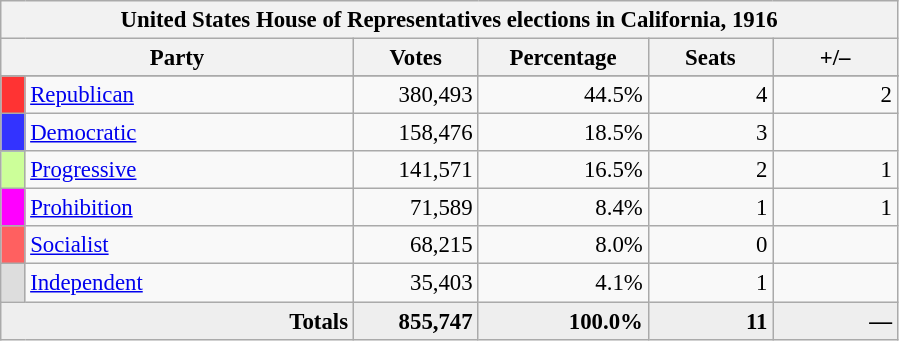<table class="wikitable" style="font-size: 95%;">
<tr>
<th colspan="6">United States House of Representatives elections in California, 1916</th>
</tr>
<tr>
<th colspan=2 style="width: 15em">Party</th>
<th style="width: 5em">Votes</th>
<th style="width: 7em">Percentage</th>
<th style="width: 5em">Seats</th>
<th style="width: 5em">+/–</th>
</tr>
<tr>
</tr>
<tr>
<th style="background-color:#FF3333; width: 3px"></th>
<td style="width: 130px"><a href='#'>Republican</a></td>
<td style="text-align:right;">380,493</td>
<td style="text-align:right;">44.5%</td>
<td style="text-align:right;">4</td>
<td style="text-align:right;"> 2</td>
</tr>
<tr>
<th style="background-color:#3333FF; width: 3px"></th>
<td style="width: 130px"><a href='#'>Democratic</a></td>
<td style="text-align:right;">158,476</td>
<td style="text-align:right;">18.5%</td>
<td style="text-align:right;">3</td>
<td style="text-align:right;"></td>
</tr>
<tr>
<th style="background-color:#CCFF99; width: 3px"></th>
<td style="width: 130px"><a href='#'>Progressive</a></td>
<td style="text-align:right;">141,571</td>
<td style="text-align:right;">16.5%</td>
<td style="text-align:right;">2</td>
<td style="text-align:right;"> 1</td>
</tr>
<tr>
<th style="background-color:#FF00FF; width: 3px"></th>
<td style="width: 130px"><a href='#'>Prohibition</a></td>
<td style="text-align:right;">71,589</td>
<td style="text-align:right;">8.4%</td>
<td style="text-align:right;">1</td>
<td style="text-align:right;"> 1</td>
</tr>
<tr>
<th style="background-color:#FF6060; width: 3px"></th>
<td style="width: 130px"><a href='#'>Socialist</a></td>
<td style="text-align:right;">68,215</td>
<td style="text-align:right;">8.0%</td>
<td style="text-align:right;">0</td>
<td style="text-align:right;"></td>
</tr>
<tr>
<th style="background-color:#DDDDDD; width: 3px"></th>
<td style="width: 130px"><a href='#'>Independent</a></td>
<td style="text-align:right;">35,403</td>
<td style="text-align:right;">4.1%</td>
<td style="text-align:right;">1</td>
<td style="text-align:right;"></td>
</tr>
<tr style="background-color:#EEEEEE;">
<td colspan="2" align="right"><strong>Totals</strong></td>
<td style="text-align:right;"><strong>855,747</strong></td>
<td style="text-align:right;"><strong>100.0%</strong></td>
<td style="text-align:right;"><strong>11</strong></td>
<td style="text-align:right;"><strong>—</strong></td>
</tr>
</table>
